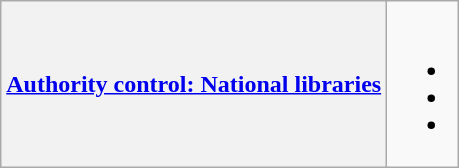<table class="wikitable">
<tr>
<th><a href='#'>Authority control: National libraries</a></th>
<td><br><ul><li></li><li></li><li></li></ul></td>
</tr>
</table>
